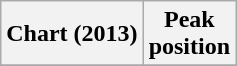<table class="wikitable plainrowheaders" style="text-align:center">
<tr>
<th scope="col">Chart (2013)</th>
<th scope="col">Peak<br>position</th>
</tr>
<tr>
</tr>
</table>
